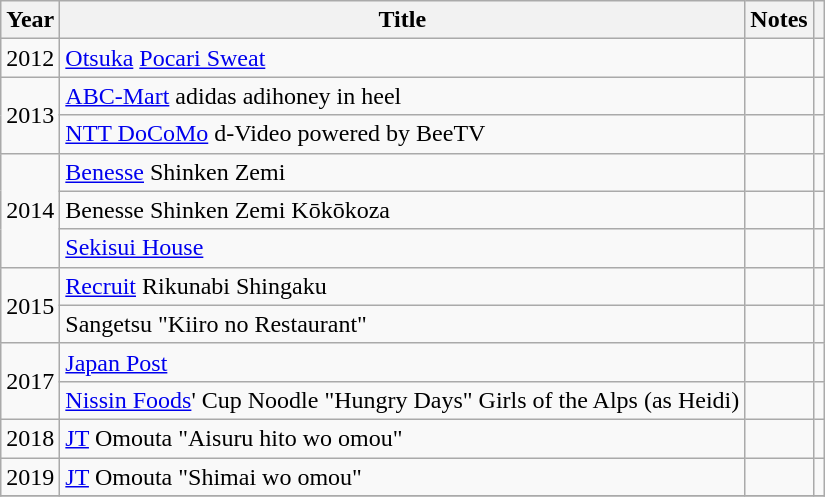<table class="wikitable">
<tr>
<th>Year</th>
<th>Title</th>
<th>Notes</th>
<th></th>
</tr>
<tr>
<td>2012</td>
<td><a href='#'>Otsuka</a> <a href='#'>Pocari Sweat</a></td>
<td></td>
<td></td>
</tr>
<tr>
<td rowspan="2">2013</td>
<td><a href='#'>ABC-Mart</a> adidas adihoney in heel</td>
<td></td>
<td></td>
</tr>
<tr>
<td><a href='#'>NTT DoCoMo</a> d-Video powered by BeeTV</td>
<td></td>
<td></td>
</tr>
<tr>
<td rowspan="3">2014</td>
<td><a href='#'>Benesse</a> Shinken Zemi</td>
<td></td>
<td></td>
</tr>
<tr>
<td>Benesse Shinken Zemi Kōkōkoza</td>
<td></td>
<td></td>
</tr>
<tr>
<td><a href='#'>Sekisui House</a></td>
<td></td>
<td></td>
</tr>
<tr>
<td rowspan="2">2015</td>
<td><a href='#'>Recruit</a> Rikunabi Shingaku</td>
<td></td>
<td></td>
</tr>
<tr>
<td>Sangetsu "Kiiro no Restaurant"</td>
<td></td>
<td></td>
</tr>
<tr>
<td rowspan="2">2017</td>
<td><a href='#'>Japan Post</a></td>
<td></td>
<td></td>
</tr>
<tr>
<td><a href='#'>Nissin Foods</a>' Cup Noodle "Hungry Days" Girls of the Alps (as Heidi)</td>
<td></td>
<td></td>
</tr>
<tr>
<td>2018</td>
<td><a href='#'>JT</a> Omouta "Aisuru hito wo omou"</td>
<td></td>
<td></td>
</tr>
<tr>
<td>2019</td>
<td><a href='#'>JT</a> Omouta "Shimai wo omou"</td>
<td></td>
<td></td>
</tr>
<tr>
</tr>
</table>
